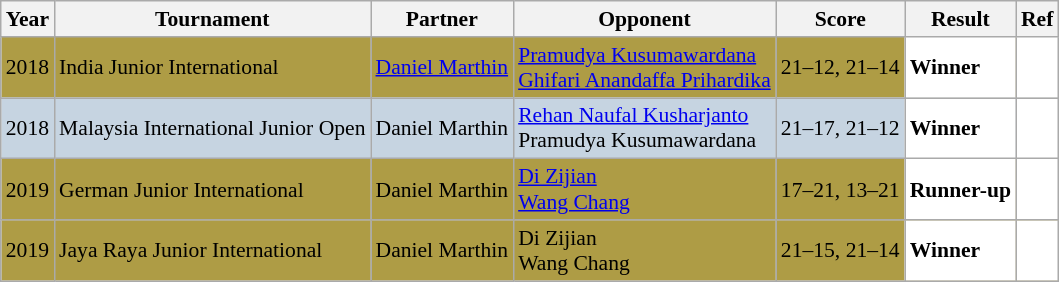<table class="sortable wikitable" style="font-size: 90%">
<tr>
<th>Year</th>
<th>Tournament</th>
<th>Partner</th>
<th>Opponent</th>
<th>Score</th>
<th>Result</th>
<th>Ref</th>
</tr>
<tr style="background:#AE9C45">
<td align="center">2018</td>
<td align="left">India Junior International</td>
<td align="left"> <a href='#'>Daniel Marthin</a></td>
<td align="left"> <a href='#'>Pramudya Kusumawardana</a><br> <a href='#'>Ghifari Anandaffa Prihardika</a></td>
<td align="left">21–12, 21–14</td>
<td style="text-align:left; background:white"> <strong>Winner</strong></td>
<td style="text-align:center; background:white"></td>
</tr>
<tr style="background:#C6D4E1">
<td align="center">2018</td>
<td align="left">Malaysia International Junior Open</td>
<td align="left"> Daniel Marthin</td>
<td align="left"> <a href='#'>Rehan Naufal Kusharjanto</a><br> Pramudya Kusumawardana</td>
<td align="left">21–17, 21–12</td>
<td style="text-align:left; background:white"> <strong>Winner</strong></td>
<td style="text-align:center; background:white"></td>
</tr>
<tr style="background:#AE9C45">
<td align="center">2019</td>
<td align="left">German Junior International</td>
<td align="left"> Daniel Marthin</td>
<td align="left"> <a href='#'>Di Zijian</a><br> <a href='#'>Wang Chang</a></td>
<td align="left">17–21, 13–21</td>
<td style="text-align:left; background:white"> <strong>Runner-up</strong></td>
<td style="text-align:center; background:white"></td>
</tr>
<tr style="background:#AE9C45">
<td align="center">2019</td>
<td align="left">Jaya Raya Junior International</td>
<td align="left"> Daniel Marthin</td>
<td align="left"> Di Zijian<br> Wang Chang</td>
<td align="left">21–15, 21–14</td>
<td style="text-align:left; background:white"> <strong>Winner</strong></td>
<td style="text-align:center; background:white"></td>
</tr>
</table>
